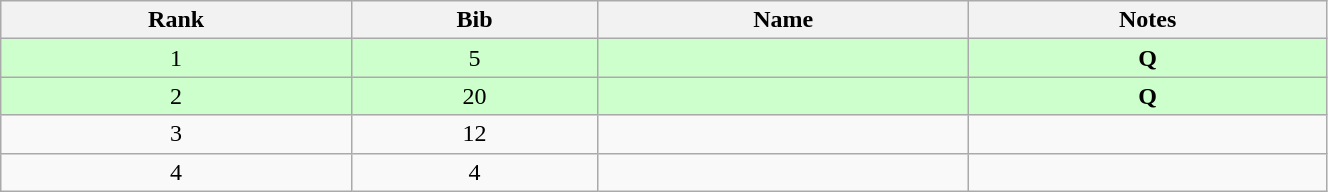<table class="wikitable" style="text-align:center;" width=70%>
<tr>
<th>Rank</th>
<th>Bib</th>
<th>Name</th>
<th>Notes</th>
</tr>
<tr bgcolor="#ccffcc">
<td>1</td>
<td>5</td>
<td align=left></td>
<td><strong>Q</strong></td>
</tr>
<tr bgcolor="#ccffcc">
<td>2</td>
<td>20</td>
<td align=left></td>
<td><strong>Q</strong></td>
</tr>
<tr>
<td>3</td>
<td>12</td>
<td align=left></td>
<td></td>
</tr>
<tr>
<td>4</td>
<td>4</td>
<td align=left></td>
<td></td>
</tr>
</table>
